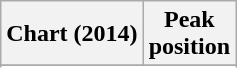<table class="wikitable sortable plainrowheaders">
<tr>
<th>Chart (2014)</th>
<th>Peak<br>position</th>
</tr>
<tr>
</tr>
<tr>
</tr>
<tr>
</tr>
<tr>
</tr>
<tr>
</tr>
<tr>
</tr>
<tr>
</tr>
<tr>
</tr>
<tr>
</tr>
<tr>
</tr>
<tr>
</tr>
<tr>
</tr>
<tr>
</tr>
<tr>
</tr>
<tr>
</tr>
</table>
